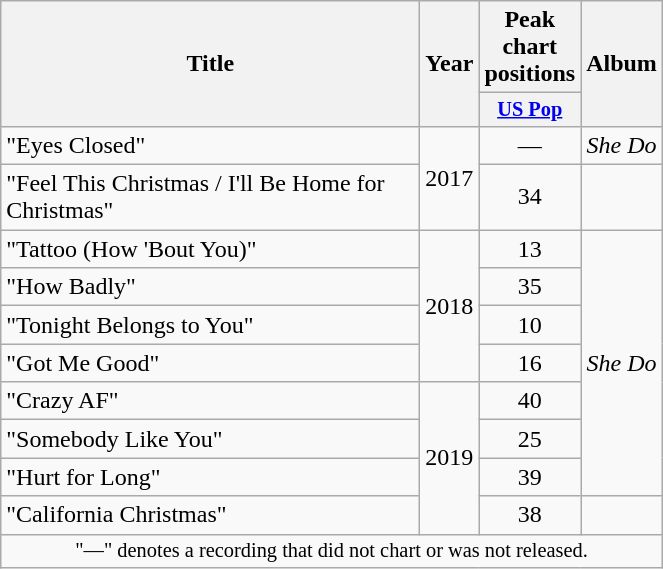<table class="wikitable">
<tr>
<th scope="col" rowspan="2" style="width:17em;">Title</th>
<th scope="col" rowspan="2" style="width:1em;">Year</th>
<th>Peak chart positions</th>
<th scope="col" rowspan="2">Album</th>
</tr>
<tr>
<th scope="col" style="width:3em;font-size:85%;"><a href='#'>US Pop</a></th>
</tr>
<tr>
<td>"Eyes Closed"</td>
<td style="text-align:center;" rowspan="2">2017</td>
<td style="text-align:center;">—</td>
<td style="text-align:center;"><em>She Do</em></td>
</tr>
<tr>
<td>"Feel This Christmas / I'll Be Home for Christmas"</td>
<td style="text-align:center;">34</td>
<td></td>
</tr>
<tr>
<td>"Tattoo (How 'Bout You)"</td>
<td style="text-align:center;" rowspan="4">2018</td>
<td style="text-align:center;">13</td>
<td style="text-align:center;" rowspan="7"><em>She Do</em></td>
</tr>
<tr>
<td>"How Badly"</td>
<td style="text-align:center;">35</td>
</tr>
<tr>
<td>"Tonight Belongs to You"</td>
<td style="text-align:center;">10</td>
</tr>
<tr>
<td>"Got Me Good"</td>
<td style="text-align:center;">16</td>
</tr>
<tr>
<td>"Crazy AF"</td>
<td style="text-align:center;" rowspan="4">2019</td>
<td style="text-align:center;">40</td>
</tr>
<tr>
<td>"Somebody Like You"</td>
<td style="text-align:center;">25</td>
</tr>
<tr>
<td>"Hurt for Long"</td>
<td style="text-align:center;">39</td>
</tr>
<tr>
<td>"California Christmas"</td>
<td style="text-align:center;">38</td>
<td></td>
</tr>
<tr>
<td colspan="4" style="font-size: 85%; text-align: center;">"—" denotes a recording that did not chart or was not released.</td>
</tr>
</table>
